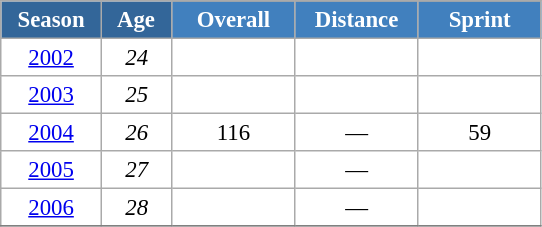<table class="wikitable" style="font-size:95%; text-align:center; border:grey solid 1px; border-collapse:collapse; background:#ffffff;">
<tr>
<th style="background-color:#369; color:white; width:60px;" rowspan="2"> Season </th>
<th style="background-color:#369; color:white; width:40px;" rowspan="2"> Age </th>
</tr>
<tr>
<th style="background-color:#4180be; color:white; width:75px;">Overall</th>
<th style="background-color:#4180be; color:white; width:75px;">Distance</th>
<th style="background-color:#4180be; color:white; width:75px;">Sprint</th>
</tr>
<tr>
<td><a href='#'>2002</a></td>
<td><em>24</em></td>
<td></td>
<td></td>
<td></td>
</tr>
<tr>
<td><a href='#'>2003</a></td>
<td><em>25</em></td>
<td></td>
<td></td>
<td></td>
</tr>
<tr>
<td><a href='#'>2004</a></td>
<td><em>26</em></td>
<td>116</td>
<td>—</td>
<td>59</td>
</tr>
<tr>
<td><a href='#'>2005</a></td>
<td><em>27</em></td>
<td></td>
<td>—</td>
<td></td>
</tr>
<tr>
<td><a href='#'>2006</a></td>
<td><em>28</em></td>
<td></td>
<td>—</td>
<td></td>
</tr>
<tr>
</tr>
</table>
